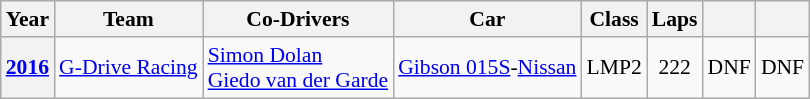<table class="wikitable" style="text-align:center; font-size:90%">
<tr>
<th>Year</th>
<th>Team</th>
<th>Co-Drivers</th>
<th>Car</th>
<th>Class</th>
<th>Laps</th>
<th></th>
<th></th>
</tr>
<tr>
<th><a href='#'>2016</a></th>
<td align="left" nowrap> <a href='#'>G-Drive Racing</a></td>
<td align="left" nowrap> <a href='#'>Simon Dolan</a><br> <a href='#'>Giedo van der Garde</a></td>
<td align="left" nowrap><a href='#'>Gibson 015S</a>-<a href='#'>Nissan</a></td>
<td>LMP2</td>
<td>222</td>
<td>DNF</td>
<td>DNF</td>
</tr>
</table>
